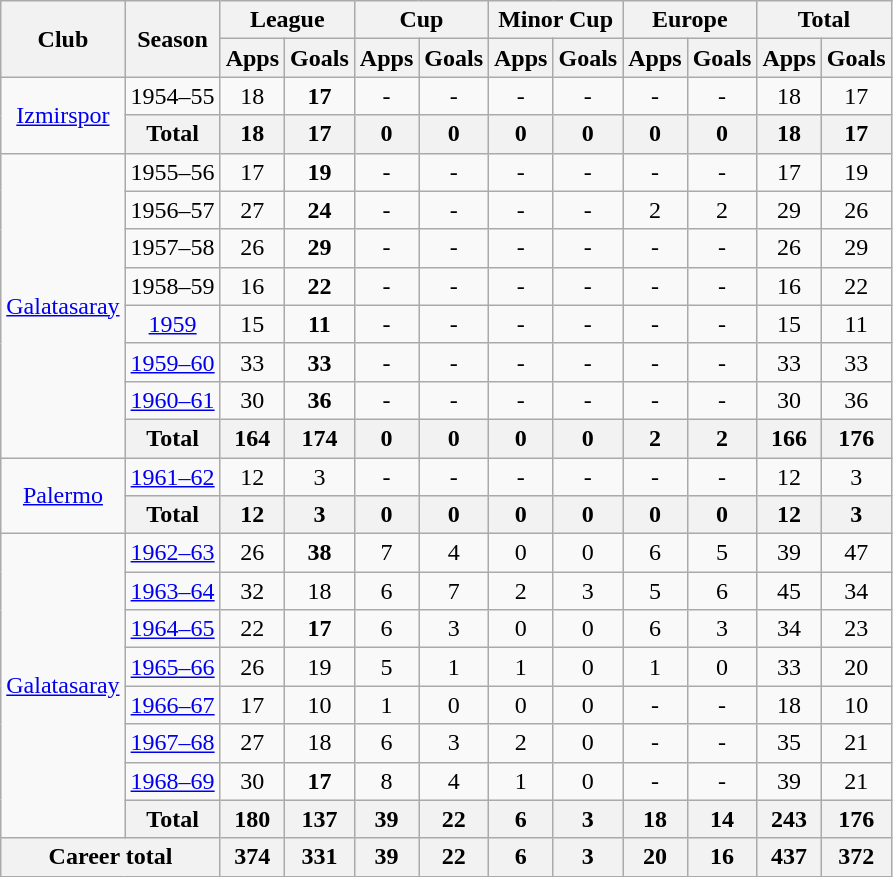<table class="wikitable" style="text-align: center;">
<tr>
<th rowspan="2">Club</th>
<th rowspan="2">Season</th>
<th colspan="2">League</th>
<th colspan="2">Cup</th>
<th colspan="2">Minor Cup</th>
<th colspan="2">Europe</th>
<th colspan="2">Total</th>
</tr>
<tr>
<th>Apps</th>
<th>Goals</th>
<th>Apps</th>
<th>Goals</th>
<th>Apps</th>
<th>Goals</th>
<th>Apps</th>
<th>Goals</th>
<th>Apps</th>
<th>Goals</th>
</tr>
<tr>
<td rowspan="2" valign="center"><a href='#'>Izmirspor</a></td>
<td>1954–55</td>
<td>18</td>
<td><strong>17</strong></td>
<td>-</td>
<td>-</td>
<td>-</td>
<td>-</td>
<td>-</td>
<td>-</td>
<td>18</td>
<td>17</td>
</tr>
<tr>
<th>Total</th>
<th>18</th>
<th>17</th>
<th>0</th>
<th>0</th>
<th>0</th>
<th>0</th>
<th>0</th>
<th>0</th>
<th>18</th>
<th>17</th>
</tr>
<tr>
<td rowspan="8" valign="center"><a href='#'>Galatasaray</a></td>
<td>1955–56</td>
<td>17</td>
<td><strong>19</strong></td>
<td>-</td>
<td>-</td>
<td>-</td>
<td>-</td>
<td>-</td>
<td>-</td>
<td>17</td>
<td>19</td>
</tr>
<tr>
<td>1956–57</td>
<td>27</td>
<td><strong>24</strong></td>
<td>-</td>
<td>-</td>
<td>-</td>
<td>-</td>
<td>2</td>
<td>2</td>
<td>29</td>
<td>26</td>
</tr>
<tr>
<td>1957–58</td>
<td>26</td>
<td><strong>29</strong></td>
<td>-</td>
<td>-</td>
<td>-</td>
<td>-</td>
<td>-</td>
<td>-</td>
<td>26</td>
<td>29</td>
</tr>
<tr>
<td>1958–59</td>
<td>16</td>
<td><strong>22</strong></td>
<td>-</td>
<td>-</td>
<td>-</td>
<td>-</td>
<td>-</td>
<td>-</td>
<td>16</td>
<td>22</td>
</tr>
<tr>
<td><a href='#'>1959</a></td>
<td>15</td>
<td><strong>11</strong></td>
<td>-</td>
<td>-</td>
<td>-</td>
<td>-</td>
<td>-</td>
<td>-</td>
<td>15</td>
<td>11</td>
</tr>
<tr>
<td><a href='#'>1959–60</a></td>
<td>33</td>
<td><strong>33</strong></td>
<td>-</td>
<td>-</td>
<td>-</td>
<td>-</td>
<td>-</td>
<td>-</td>
<td>33</td>
<td>33</td>
</tr>
<tr>
<td><a href='#'>1960–61</a></td>
<td>30</td>
<td><strong>36</strong></td>
<td>-</td>
<td>-</td>
<td>-</td>
<td>-</td>
<td>-</td>
<td>-</td>
<td>30</td>
<td>36</td>
</tr>
<tr>
<th>Total</th>
<th>164</th>
<th>174</th>
<th>0</th>
<th>0</th>
<th>0</th>
<th>0</th>
<th>2</th>
<th>2</th>
<th>166</th>
<th>176</th>
</tr>
<tr>
<td rowspan="2" valign="center"><a href='#'>Palermo</a></td>
<td><a href='#'>1961–62</a></td>
<td>12</td>
<td>3</td>
<td>-</td>
<td>-</td>
<td>-</td>
<td>-</td>
<td>-</td>
<td>-</td>
<td>12</td>
<td>3</td>
</tr>
<tr>
<th>Total</th>
<th>12</th>
<th>3</th>
<th>0</th>
<th>0</th>
<th>0</th>
<th>0</th>
<th>0</th>
<th>0</th>
<th>12</th>
<th>3</th>
</tr>
<tr>
<td rowspan="8" valign="center"><a href='#'>Galatasaray</a></td>
<td><a href='#'>1962–63</a></td>
<td>26</td>
<td><strong>38</strong></td>
<td>7</td>
<td>4</td>
<td>0</td>
<td>0</td>
<td>6</td>
<td>5</td>
<td>39</td>
<td>47</td>
</tr>
<tr>
<td><a href='#'>1963–64</a></td>
<td>32</td>
<td>18</td>
<td>6</td>
<td>7</td>
<td>2</td>
<td>3</td>
<td>5</td>
<td>6</td>
<td>45</td>
<td>34</td>
</tr>
<tr>
<td><a href='#'>1964–65</a></td>
<td>22</td>
<td><strong>17</strong></td>
<td>6</td>
<td>3</td>
<td>0</td>
<td>0</td>
<td>6</td>
<td>3</td>
<td>34</td>
<td>23</td>
</tr>
<tr>
<td><a href='#'>1965–66</a></td>
<td>26</td>
<td>19</td>
<td>5</td>
<td>1</td>
<td>1</td>
<td>0</td>
<td>1</td>
<td>0</td>
<td>33</td>
<td>20</td>
</tr>
<tr>
<td><a href='#'>1966–67</a></td>
<td>17</td>
<td>10</td>
<td>1</td>
<td>0</td>
<td>0</td>
<td>0</td>
<td>-</td>
<td>-</td>
<td>18</td>
<td>10</td>
</tr>
<tr>
<td><a href='#'>1967–68</a></td>
<td>27</td>
<td>18</td>
<td>6</td>
<td>3</td>
<td>2</td>
<td>0</td>
<td>-</td>
<td>-</td>
<td>35</td>
<td>21</td>
</tr>
<tr>
<td><a href='#'>1968–69</a></td>
<td>30</td>
<td><strong>17</strong></td>
<td>8</td>
<td>4</td>
<td>1</td>
<td>0</td>
<td>-</td>
<td>-</td>
<td>39</td>
<td>21</td>
</tr>
<tr>
<th>Total</th>
<th>180</th>
<th>137</th>
<th>39</th>
<th>22</th>
<th>6</th>
<th>3</th>
<th>18</th>
<th>14</th>
<th>243</th>
<th>176</th>
</tr>
<tr>
<th colspan="2">Career total</th>
<th>374</th>
<th>331</th>
<th>39</th>
<th>22</th>
<th>6</th>
<th>3</th>
<th>20</th>
<th>16</th>
<th>437</th>
<th>372</th>
</tr>
</table>
